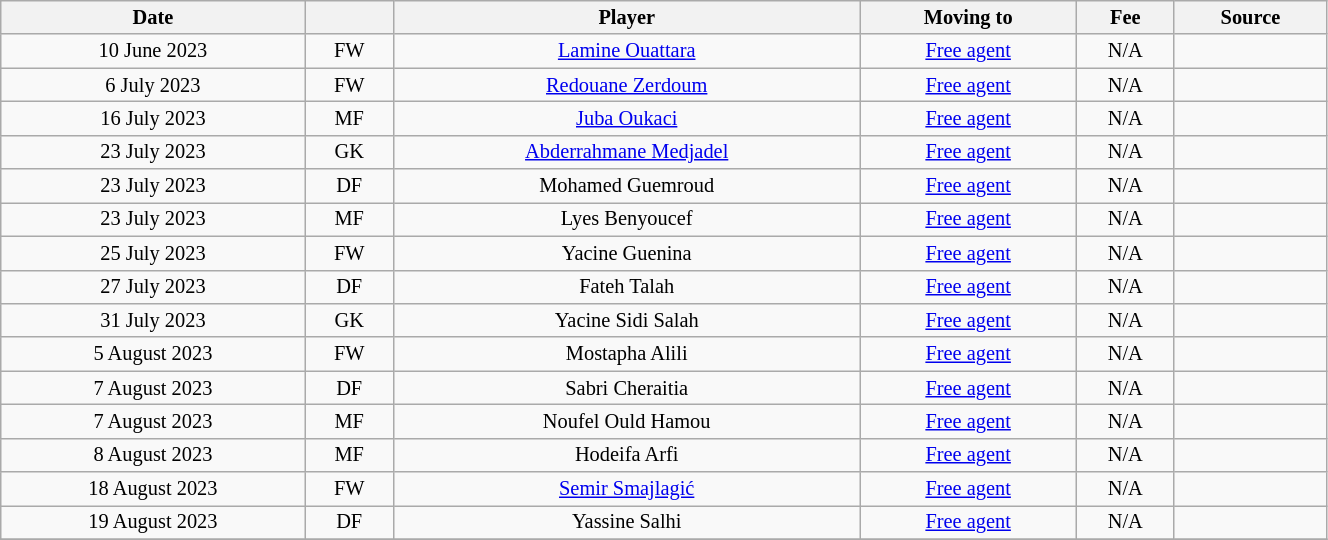<table class="wikitable sortable" style="width:70%; text-align:center; font-size:85%; text-align:centre;">
<tr>
<th>Date</th>
<th></th>
<th>Player</th>
<th>Moving to</th>
<th>Fee</th>
<th>Source</th>
</tr>
<tr>
<td>10 June 2023</td>
<td>FW</td>
<td> <a href='#'>Lamine Ouattara</a></td>
<td><a href='#'>Free agent</a></td>
<td>N/A</td>
<td></td>
</tr>
<tr>
<td>6 July 2023</td>
<td>FW</td>
<td> <a href='#'>Redouane Zerdoum</a></td>
<td><a href='#'>Free agent</a></td>
<td>N/A</td>
<td></td>
</tr>
<tr>
<td>16 July 2023</td>
<td>MF</td>
<td> <a href='#'>Juba Oukaci</a></td>
<td><a href='#'>Free agent</a></td>
<td>N/A</td>
<td></td>
</tr>
<tr>
<td>23 July 2023</td>
<td>GK</td>
<td> <a href='#'>Abderrahmane Medjadel</a></td>
<td><a href='#'>Free agent</a></td>
<td>N/A</td>
<td></td>
</tr>
<tr>
<td>23 July 2023</td>
<td>DF</td>
<td> Mohamed Guemroud</td>
<td><a href='#'>Free agent</a></td>
<td>N/A</td>
<td></td>
</tr>
<tr>
<td>23 July 2023</td>
<td>MF</td>
<td> Lyes Benyoucef</td>
<td><a href='#'>Free agent</a></td>
<td>N/A</td>
<td></td>
</tr>
<tr>
<td>25 July 2023</td>
<td>FW</td>
<td> Yacine Guenina</td>
<td><a href='#'>Free agent</a></td>
<td>N/A</td>
<td></td>
</tr>
<tr>
<td>27 July 2023</td>
<td>DF</td>
<td> Fateh Talah</td>
<td><a href='#'>Free agent</a></td>
<td>N/A</td>
<td></td>
</tr>
<tr>
<td>31 July 2023</td>
<td>GK</td>
<td> Yacine Sidi Salah</td>
<td><a href='#'>Free agent</a></td>
<td>N/A</td>
<td></td>
</tr>
<tr>
<td>5 August 2023</td>
<td>FW</td>
<td> Mostapha Alili</td>
<td><a href='#'>Free agent</a></td>
<td>N/A</td>
<td></td>
</tr>
<tr>
<td>7 August 2023</td>
<td>DF</td>
<td> Sabri Cheraitia</td>
<td><a href='#'>Free agent</a></td>
<td>N/A</td>
<td></td>
</tr>
<tr>
<td>7 August 2023</td>
<td>MF</td>
<td> Noufel Ould Hamou</td>
<td><a href='#'>Free agent</a></td>
<td>N/A</td>
<td></td>
</tr>
<tr>
<td>8 August 2023</td>
<td>MF</td>
<td> Hodeifa Arfi</td>
<td><a href='#'>Free agent</a></td>
<td>N/A</td>
<td></td>
</tr>
<tr>
<td>18 August 2023</td>
<td>FW</td>
<td> <a href='#'>Semir Smajlagić</a></td>
<td><a href='#'>Free agent</a></td>
<td>N/A</td>
<td></td>
</tr>
<tr>
<td>19 August 2023</td>
<td>DF</td>
<td> Yassine Salhi</td>
<td><a href='#'>Free agent</a></td>
<td>N/A</td>
<td></td>
</tr>
<tr>
</tr>
</table>
